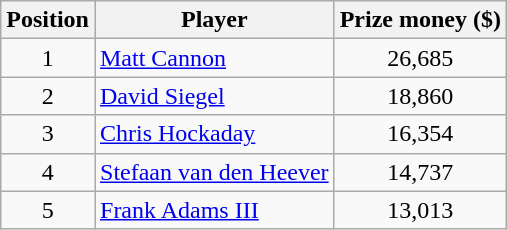<table class="wikitable">
<tr>
<th>Position</th>
<th>Player</th>
<th>Prize money ($)</th>
</tr>
<tr>
<td align=center>1</td>
<td> <a href='#'>Matt Cannon</a></td>
<td align=center>26,685</td>
</tr>
<tr>
<td align=center>2</td>
<td> <a href='#'>David Siegel</a></td>
<td align=center>18,860</td>
</tr>
<tr>
<td align=center>3</td>
<td> <a href='#'>Chris Hockaday</a></td>
<td align=center>16,354</td>
</tr>
<tr>
<td align=center>4</td>
<td> <a href='#'>Stefaan van den Heever</a></td>
<td align=center>14,737</td>
</tr>
<tr>
<td align=center>5</td>
<td> <a href='#'>Frank Adams III</a></td>
<td align=center>13,013</td>
</tr>
</table>
